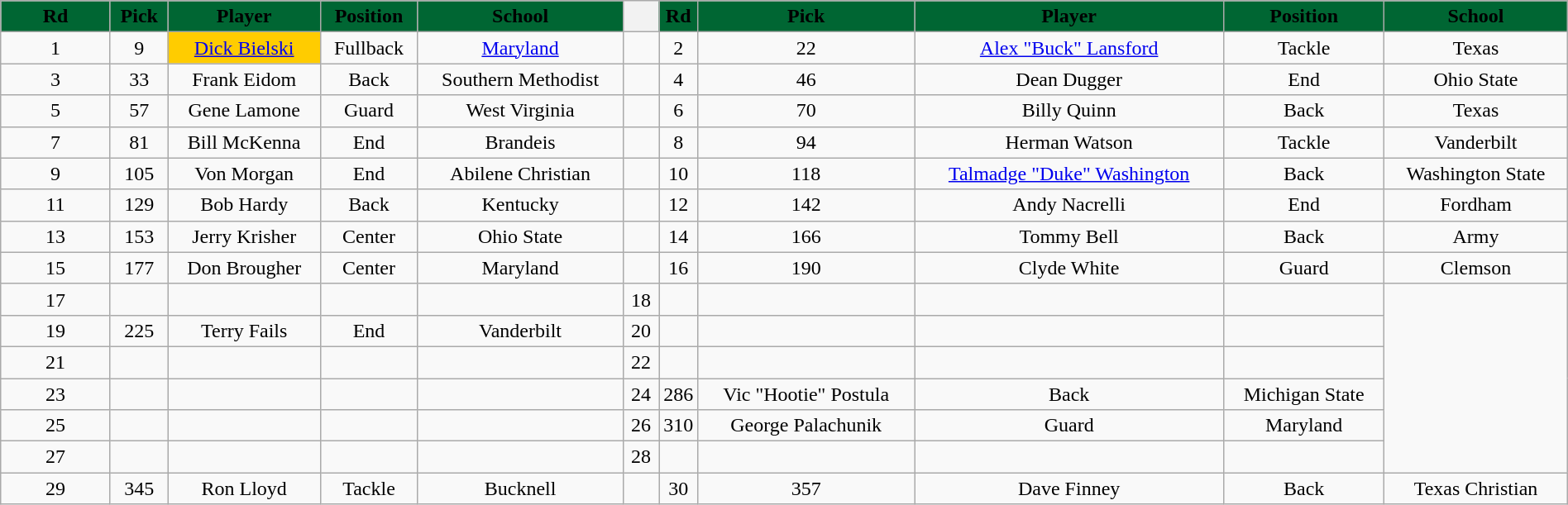<table class="wikitable sortable sortable" style="width:100%">
<tr>
<th width=7% style="background:#006633;"><span><strong>Rd</strong> </span></th>
<th !width=5% style="background:#006633;"><span> <strong>Pick</strong> </span></th>
<th !width=15% style="background:#006633;"><span><strong>Player</strong></span></th>
<th !width=5% style="background:#006633;"><span><strong>Position</strong></span></th>
<th !width=15% style="background:#006633;"><span> <strong>School</strong> </span></th>
<th !width=2% style="background:#;"></th>
<th style="background:#006633;" width=2%><span><strong>Rd</strong> </span></th>
<th !width=5% style="background:#006633;"><span> <strong>Pick</strong> </span></th>
<th !width=15% style="background:#006633;"><span><strong>Player</strong></span></th>
<th !width=5% style="background:#006633;"><span><strong>Position</strong></span></th>
<th !width=15% style="background:#006633;"><span> <strong>School</strong></span></th>
</tr>
<tr align="center">
<td>1</td>
<td>9</td>
<td - bgcolor="#FFCC00"><a href='#'>Dick Bielski</a></td>
<td>Fullback</td>
<td><a href='#'>Maryland</a></td>
<td></td>
<td>2</td>
<td>22</td>
<td><a href='#'>Alex "Buck" Lansford</a></td>
<td>Tackle</td>
<td>Texas</td>
</tr>
<tr align="center" bgcolor="">
<td>3</td>
<td>33</td>
<td>Frank Eidom</td>
<td>Back</td>
<td>Southern Methodist</td>
<td></td>
<td>4</td>
<td>46</td>
<td>Dean Dugger</td>
<td>End</td>
<td>Ohio State</td>
</tr>
<tr align="center" bgcolor="">
<td>5</td>
<td>57</td>
<td>Gene Lamone</td>
<td>Guard</td>
<td>West Virginia</td>
<td></td>
<td>6</td>
<td>70</td>
<td>Billy Quinn</td>
<td>Back</td>
<td>Texas</td>
</tr>
<tr align="center" bgcolor="">
<td>7</td>
<td>81</td>
<td>Bill McKenna</td>
<td>End</td>
<td>Brandeis</td>
<td></td>
<td>8</td>
<td>94</td>
<td>Herman Watson</td>
<td>Tackle</td>
<td>Vanderbilt</td>
</tr>
<tr align="center" bgcolor="">
<td>9</td>
<td>105</td>
<td>Von Morgan</td>
<td>End</td>
<td>Abilene Christian</td>
<td></td>
<td>10</td>
<td>118</td>
<td><a href='#'>Talmadge "Duke" Washington</a></td>
<td>Back</td>
<td>Washington State</td>
</tr>
<tr align="center" bgcolor="">
<td>11</td>
<td>129</td>
<td>Bob Hardy</td>
<td>Back</td>
<td>Kentucky</td>
<td></td>
<td>12</td>
<td>142</td>
<td>Andy Nacrelli</td>
<td>End</td>
<td>Fordham</td>
</tr>
<tr align="center" bgcolor="">
<td>13</td>
<td>153</td>
<td>Jerry Krisher</td>
<td>Center</td>
<td>Ohio State</td>
<td></td>
<td>14</td>
<td>166</td>
<td>Tommy Bell</td>
<td>Back</td>
<td>Army</td>
</tr>
<tr align="center" bgcolor="">
<td>15</td>
<td>177</td>
<td>Don Brougher</td>
<td>Center</td>
<td>Maryland</td>
<td></td>
<td>16</td>
<td>190</td>
<td>Clyde White</td>
<td>Guard</td>
<td>Clemson</td>
</tr>
<tr align="center" bgcolor="">
<td>17</td>
<td></td>
<td></td>
<td></td>
<td></td>
<td>18</td>
<td></td>
<td></td>
<td></td>
<td></td>
</tr>
<tr align="center" bgcolor="">
<td>19</td>
<td>225</td>
<td>Terry Fails</td>
<td>End</td>
<td>Vanderbilt</td>
<td>20</td>
<td></td>
<td></td>
<td></td>
<td></td>
</tr>
<tr align="center" bgcolor="">
<td>21</td>
<td></td>
<td></td>
<td></td>
<td></td>
<td>22</td>
<td></td>
<td></td>
<td></td>
<td></td>
</tr>
<tr align="center" bgcolor="">
<td>23</td>
<td></td>
<td></td>
<td></td>
<td></td>
<td>24</td>
<td>286</td>
<td>Vic "Hootie" Postula</td>
<td>Back</td>
<td>Michigan State</td>
</tr>
<tr align="center" bgcolor="">
<td>25</td>
<td></td>
<td></td>
<td></td>
<td></td>
<td>26</td>
<td>310</td>
<td>George Palachunik</td>
<td>Guard</td>
<td>Maryland</td>
</tr>
<tr align="center" bgcolor="">
<td>27</td>
<td></td>
<td></td>
<td></td>
<td></td>
<td>28</td>
<td></td>
<td></td>
<td></td>
<td></td>
</tr>
<tr align="center" bgcolor="">
<td>29</td>
<td>345</td>
<td>Ron Lloyd</td>
<td>Tackle</td>
<td>Bucknell</td>
<td></td>
<td>30</td>
<td>357</td>
<td>Dave Finney</td>
<td>Back</td>
<td>Texas Christian</td>
</tr>
</table>
